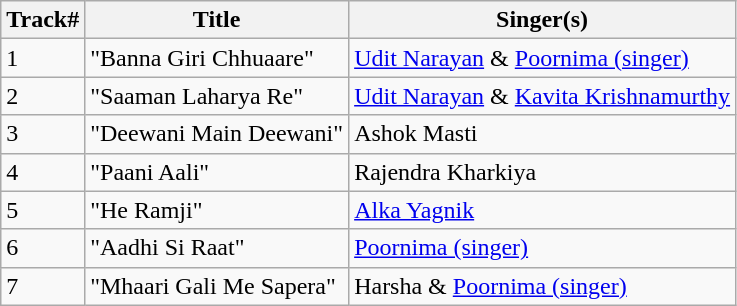<table class=wikitable>
<tr>
<th>Track#</th>
<th>Title</th>
<th>Singer(s)</th>
</tr>
<tr>
<td>1</td>
<td>"Banna Giri Chhuaare"</td>
<td><a href='#'>Udit Narayan</a> & <a href='#'>Poornima (singer)</a></td>
</tr>
<tr>
<td>2</td>
<td>"Saaman Laharya Re"</td>
<td><a href='#'>Udit Narayan</a> & <a href='#'>Kavita Krishnamurthy</a></td>
</tr>
<tr>
<td>3</td>
<td>"Deewani Main Deewani"</td>
<td>Ashok Masti</td>
</tr>
<tr>
<td>4</td>
<td>"Paani Aali"</td>
<td>Rajendra Kharkiya</td>
</tr>
<tr>
<td>5</td>
<td>"He Ramji"</td>
<td><a href='#'>Alka Yagnik</a></td>
</tr>
<tr>
<td>6</td>
<td>"Aadhi Si Raat"</td>
<td><a href='#'>Poornima (singer)</a></td>
</tr>
<tr>
<td>7</td>
<td>"Mhaari Gali Me Sapera"</td>
<td>Harsha & <a href='#'>Poornima (singer)</a></td>
</tr>
</table>
